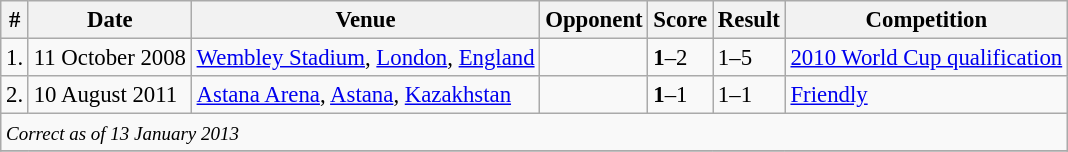<table class="wikitable" style="font-size:95%;">
<tr>
<th>#</th>
<th>Date</th>
<th>Venue</th>
<th>Opponent</th>
<th>Score</th>
<th>Result</th>
<th>Competition</th>
</tr>
<tr>
<td>1.</td>
<td>11 October 2008</td>
<td><a href='#'>Wembley Stadium</a>, <a href='#'>London</a>, <a href='#'>England</a></td>
<td></td>
<td><strong>1</strong>–2</td>
<td>1–5</td>
<td><a href='#'>2010 World Cup qualification</a></td>
</tr>
<tr>
<td>2.</td>
<td>10 August 2011</td>
<td><a href='#'>Astana Arena</a>, <a href='#'>Astana</a>, <a href='#'>Kazakhstan</a></td>
<td></td>
<td><strong>1</strong>–1</td>
<td>1–1</td>
<td><a href='#'>Friendly</a></td>
</tr>
<tr>
<td colspan="12"><small><em>Correct as of 13 January 2013</em></small></td>
</tr>
<tr>
</tr>
</table>
